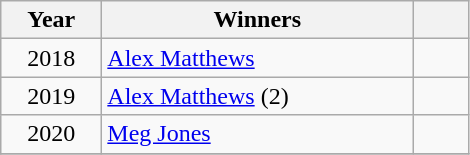<table class="wikitable">
<tr>
<th width=60>Year</th>
<th width=200>Winners</th>
<th width=30></th>
</tr>
<tr>
<td align=center>2018</td>
<td><a href='#'>Alex Matthews</a></td>
<td align=center></td>
</tr>
<tr>
<td align=center>2019</td>
<td><a href='#'>Alex Matthews</a> (2)</td>
<td align=center></td>
</tr>
<tr>
<td align=center>2020</td>
<td><a href='#'>Meg Jones</a></td>
<td align=center></td>
</tr>
<tr>
</tr>
</table>
